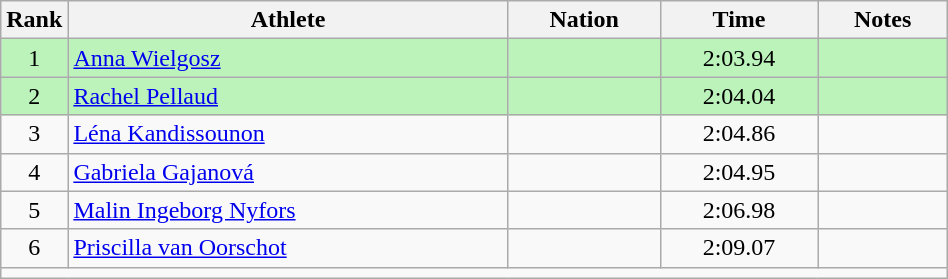<table class="wikitable sortable" style="text-align:center;width: 50%;">
<tr>
<th scope="col" style="width: 10px;">Rank</th>
<th scope="col">Athlete</th>
<th scope="col">Nation</th>
<th scope="col">Time</th>
<th scope="col">Notes</th>
</tr>
<tr bgcolor=bbf3bb>
<td>1</td>
<td align=left><a href='#'>Anna Wielgosz</a></td>
<td align=left></td>
<td>2:03.94</td>
<td></td>
</tr>
<tr bgcolor=bbf3bb>
<td>2</td>
<td align=left><a href='#'>Rachel Pellaud</a></td>
<td align=left></td>
<td>2:04.04</td>
<td></td>
</tr>
<tr>
<td>3</td>
<td align=left><a href='#'>Léna Kandissounon</a></td>
<td align=left></td>
<td>2:04.86</td>
<td></td>
</tr>
<tr>
<td>4</td>
<td align=left><a href='#'>Gabriela Gajanová</a></td>
<td align=left></td>
<td>2:04.95</td>
<td></td>
</tr>
<tr>
<td>5</td>
<td align=left><a href='#'>Malin Ingeborg Nyfors</a></td>
<td align=left></td>
<td>2:06.98</td>
<td></td>
</tr>
<tr>
<td>6</td>
<td align=left><a href='#'>Priscilla van Oorschot</a></td>
<td align=left></td>
<td>2:09.07</td>
<td></td>
</tr>
<tr class="sortbottom">
<td colspan="5"></td>
</tr>
</table>
